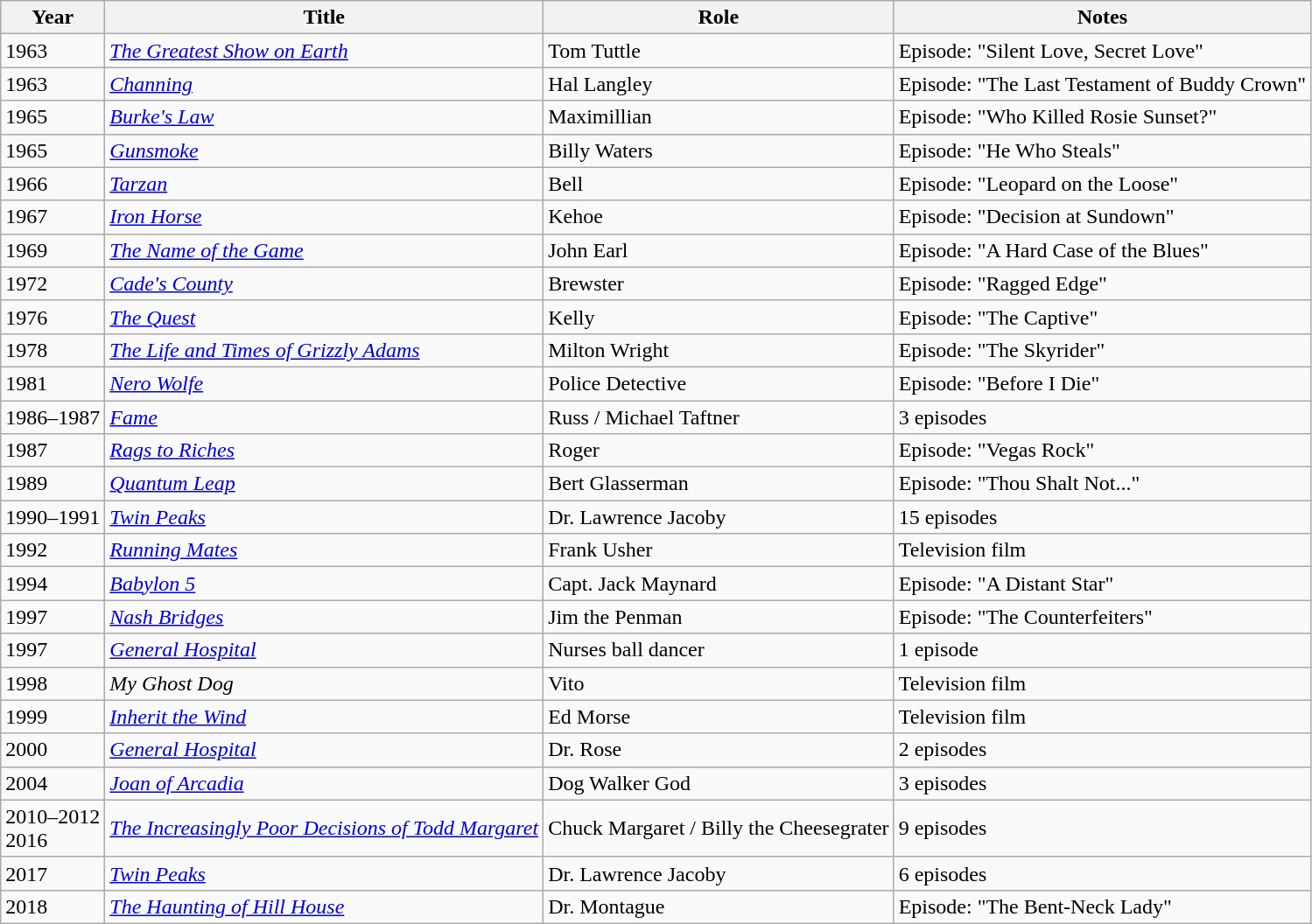<table class="wikitable sortable">
<tr>
<th>Year</th>
<th>Title</th>
<th>Role</th>
<th>Notes</th>
</tr>
<tr>
<td>1963</td>
<td><em><a href='#'>The Greatest Show on Earth</a></em></td>
<td>Tom Tuttle</td>
<td>Episode: "Silent Love, Secret Love"</td>
</tr>
<tr>
<td>1963</td>
<td><em><a href='#'>Channing</a></em></td>
<td>Hal Langley</td>
<td>Episode: "The Last Testament of Buddy Crown"</td>
</tr>
<tr>
<td>1965</td>
<td><em><a href='#'>Burke's Law</a></em></td>
<td>Maximillian</td>
<td>Episode: "Who Killed Rosie Sunset?"</td>
</tr>
<tr>
<td>1965</td>
<td><em><a href='#'>Gunsmoke</a></em></td>
<td>Billy Waters</td>
<td>Episode: "He Who Steals"</td>
</tr>
<tr>
<td>1966</td>
<td><em><a href='#'>Tarzan</a></em></td>
<td>Bell</td>
<td>Episode: "Leopard on the Loose"</td>
</tr>
<tr>
<td>1967</td>
<td><em><a href='#'>Iron Horse</a></em></td>
<td>Kehoe</td>
<td>Episode: "Decision at Sundown"</td>
</tr>
<tr>
<td>1969</td>
<td><em><a href='#'>The Name of the Game</a></em></td>
<td>John Earl</td>
<td>Episode: "A Hard Case of the Blues"</td>
</tr>
<tr>
<td>1972</td>
<td><em><a href='#'>Cade's County</a></em></td>
<td>Brewster</td>
<td>Episode: "Ragged Edge"</td>
</tr>
<tr>
<td>1976</td>
<td><em><a href='#'>The Quest</a></em></td>
<td>Kelly</td>
<td>Episode: "The Captive"</td>
</tr>
<tr>
<td>1978</td>
<td><em><a href='#'>The Life and Times of Grizzly Adams</a></em></td>
<td>Milton Wright</td>
<td>Episode: "The Skyrider"</td>
</tr>
<tr>
<td>1981</td>
<td><em><a href='#'>Nero Wolfe</a></em></td>
<td>Police Detective</td>
<td>Episode: "Before I Die"</td>
</tr>
<tr>
<td>1986–1987</td>
<td><em><a href='#'>Fame</a></em></td>
<td>Russ / Michael Taftner</td>
<td>3 episodes</td>
</tr>
<tr>
<td>1987</td>
<td><em><a href='#'>Rags to Riches</a></em></td>
<td>Roger</td>
<td>Episode: "Vegas Rock"</td>
</tr>
<tr>
<td>1989</td>
<td><em><a href='#'>Quantum Leap</a></em></td>
<td>Bert Glasserman</td>
<td>Episode: "Thou Shalt Not..."</td>
</tr>
<tr>
<td>1990–1991</td>
<td><em><a href='#'>Twin Peaks</a></em></td>
<td>Dr. Lawrence Jacoby</td>
<td>15 episodes</td>
</tr>
<tr>
<td>1992</td>
<td><em><a href='#'>Running Mates</a></em></td>
<td>Frank Usher</td>
<td>Television film</td>
</tr>
<tr>
<td>1994</td>
<td><em><a href='#'>Babylon 5</a></em></td>
<td>Capt. Jack Maynard</td>
<td>Episode: "A Distant Star"</td>
</tr>
<tr>
<td>1997</td>
<td><em><a href='#'>Nash Bridges</a></em></td>
<td>Jim the Penman</td>
<td>Episode: "The Counterfeiters"</td>
</tr>
<tr>
<td>1997</td>
<td><em><a href='#'>General Hospital</a></em></td>
<td>Nurses ball dancer</td>
<td>1 episode</td>
</tr>
<tr>
<td>1998</td>
<td><em>My Ghost Dog</em></td>
<td>Vito</td>
<td>Television film</td>
</tr>
<tr>
<td>1999</td>
<td><em><a href='#'>Inherit the Wind</a></em></td>
<td>Ed Morse</td>
<td>Television film</td>
</tr>
<tr>
<td>2000</td>
<td><em><a href='#'>General Hospital</a></em></td>
<td>Dr. Rose</td>
<td>2 episodes</td>
</tr>
<tr>
<td>2004</td>
<td><em><a href='#'>Joan of Arcadia</a></em></td>
<td>Dog Walker God</td>
<td>3 episodes</td>
</tr>
<tr>
<td>2010–2012<br>2016</td>
<td><em><a href='#'>The Increasingly Poor Decisions of Todd Margaret</a></em></td>
<td>Chuck Margaret / Billy the Cheesegrater</td>
<td>9 episodes</td>
</tr>
<tr>
<td>2017</td>
<td><em><a href='#'>Twin Peaks</a></em></td>
<td>Dr. Lawrence Jacoby</td>
<td>6 episodes</td>
</tr>
<tr>
<td>2018</td>
<td><em><a href='#'>The Haunting of Hill House</a></em></td>
<td>Dr. Montague</td>
<td>Episode: "The Bent-Neck Lady"</td>
</tr>
</table>
